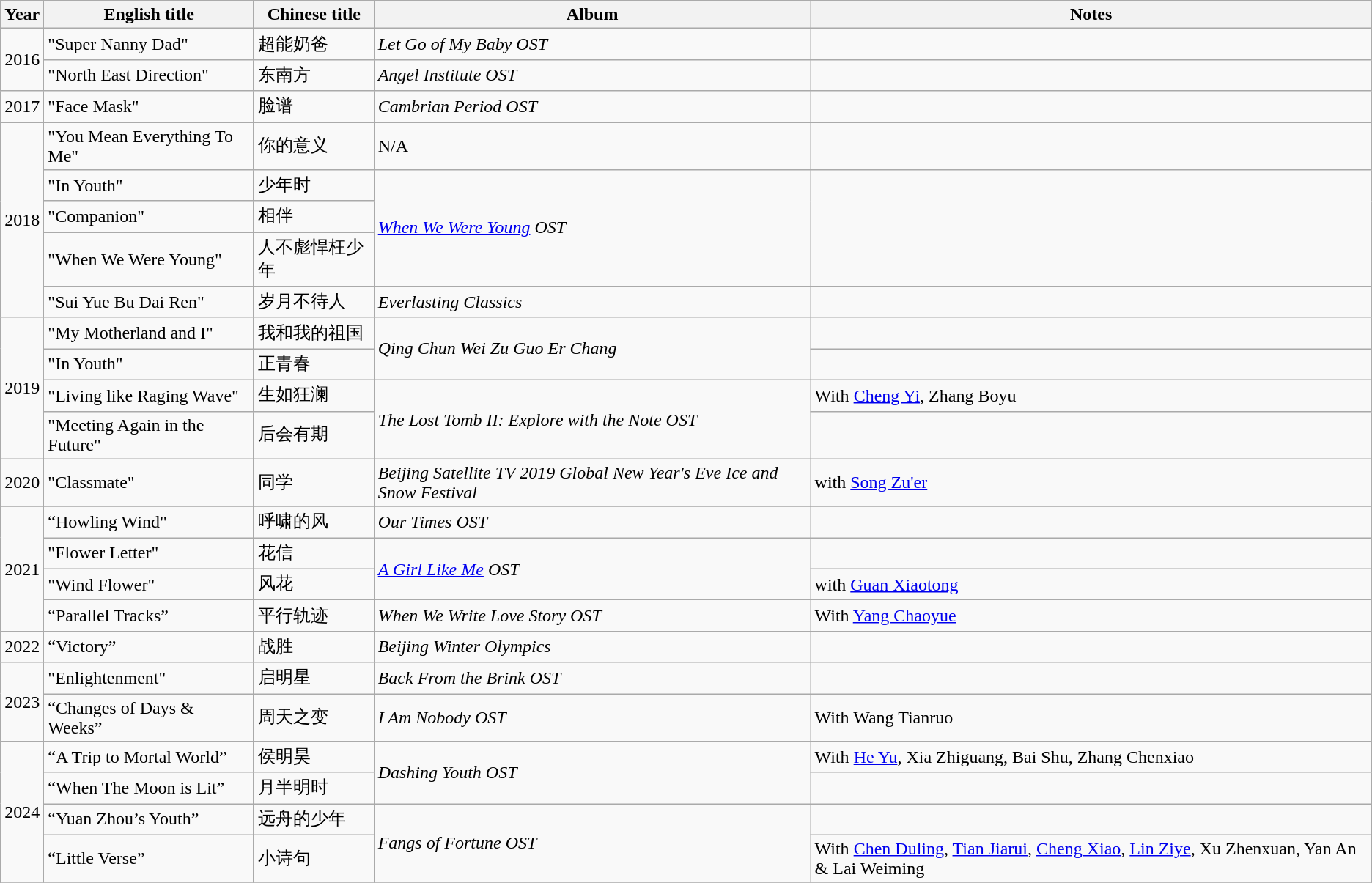<table class="wikitable sortable">
<tr>
<th>Year</th>
<th>English title</th>
<th>Chinese title</th>
<th>Album</th>
<th class="unsortable">Notes</th>
</tr>
<tr>
<td rowspan=2>2016</td>
<td>"Super Nanny Dad"</td>
<td>超能奶爸</td>
<td><em>Let Go of My Baby OST</em></td>
<td></td>
</tr>
<tr>
<td>"North East Direction"</td>
<td>东南方</td>
<td><em>Angel Institute OST</em></td>
<td></td>
</tr>
<tr>
<td>2017</td>
<td>"Face Mask"</td>
<td>脸谱</td>
<td><em>Cambrian Period OST</em></td>
<td></td>
</tr>
<tr>
<td rowspan=5>2018</td>
<td>"You Mean Everything To Me"</td>
<td>你的意义</td>
<td>N/A</td>
<td></td>
</tr>
<tr>
<td>"In Youth"</td>
<td>少年时</td>
<td rowspan=3><em><a href='#'>When We Were Young</a> OST</em></td>
<td rowspan="3"></td>
</tr>
<tr>
<td>"Companion"</td>
<td>相伴</td>
</tr>
<tr>
<td>"When We Were Young"</td>
<td>人不彪悍枉少年</td>
</tr>
<tr>
<td>"Sui Yue Bu Dai Ren"</td>
<td>岁月不待人</td>
<td><em>Everlasting Classics</em></td>
<td></td>
</tr>
<tr>
<td rowspan=4>2019</td>
<td>"My Motherland and I"</td>
<td>我和我的祖国</td>
<td rowspan=2><em>Qing Chun Wei Zu Guo Er Chang</em></td>
<td></td>
</tr>
<tr>
<td>"In Youth"</td>
<td>正青春</td>
<td></td>
</tr>
<tr>
<td>"Living like Raging Wave"</td>
<td>生如狂澜</td>
<td rowspan=2><em>The Lost Tomb II: Explore with the Note OST</em></td>
<td>With  <a href='#'>Cheng Yi</a>, Zhang Boyu<br></td>
</tr>
<tr>
<td>"Meeting Again in the Future"</td>
<td>后会有期</td>
<td></td>
</tr>
<tr>
<td>2020</td>
<td>"Classmate"</td>
<td>同学</td>
<td><em>Beijing Satellite TV 2019 Global New Year's Eve Ice and Snow Festival</em></td>
<td>with <a href='#'>Song Zu'er</a></td>
</tr>
<tr>
</tr>
<tr>
<td rowspan="4">2021</td>
<td>“Howling Wind"</td>
<td>呼啸的风</td>
<td><em>Our Times OST</em></td>
<td></td>
</tr>
<tr>
<td>"Flower Letter"</td>
<td>花信</td>
<td rowspan="2"><em><a href='#'>A Girl Like Me</a> OST</em></td>
<td></td>
</tr>
<tr>
<td>"Wind Flower"</td>
<td>风花</td>
<td>with <a href='#'>Guan Xiaotong</a></td>
</tr>
<tr>
<td>“Parallel Tracks”</td>
<td>平行轨迹</td>
<td><em>When We Write Love Story OST</em></td>
<td>With <a href='#'>Yang Chaoyue</a></td>
</tr>
<tr>
<td>2022</td>
<td>“Victory”</td>
<td>战胜</td>
<td><em>Beijing Winter Olympics</em></td>
<td></td>
</tr>
<tr>
<td rowspan="2">2023</td>
<td>"Enlightenment"</td>
<td>启明星</td>
<td><em>Back From the Brink OST</em></td>
<td></td>
</tr>
<tr>
<td>“Changes of Days & Weeks”</td>
<td>周天之变</td>
<td><em>I Am Nobody OST</em></td>
<td>With Wang Tianruo</td>
</tr>
<tr>
<td rowspan="4">2024</td>
<td>“A Trip to Mortal World”</td>
<td>侯明昊</td>
<td rowspan="2"><em>Dashing Youth OST</em></td>
<td>With <a href='#'>He Yu</a>, Xia Zhiguang, Bai Shu, Zhang Chenxiao</td>
</tr>
<tr>
<td>“When The Moon is Lit”</td>
<td>月半明时</td>
<td></td>
</tr>
<tr>
<td>“Yuan Zhou’s Youth”</td>
<td>远舟的少年</td>
<td rowspan="2"><em>Fangs of Fortune OST</em></td>
<td></td>
</tr>
<tr>
<td>“Little Verse”</td>
<td>小诗句</td>
<td>With <a href='#'>Chen Duling</a>, <a href='#'>Tian Jiarui</a>, <a href='#'>Cheng Xiao</a>, <a href='#'>Lin Ziye</a>, Xu Zhenxuan, Yan An & Lai Weiming</td>
</tr>
<tr>
</tr>
<tr>
</tr>
</table>
